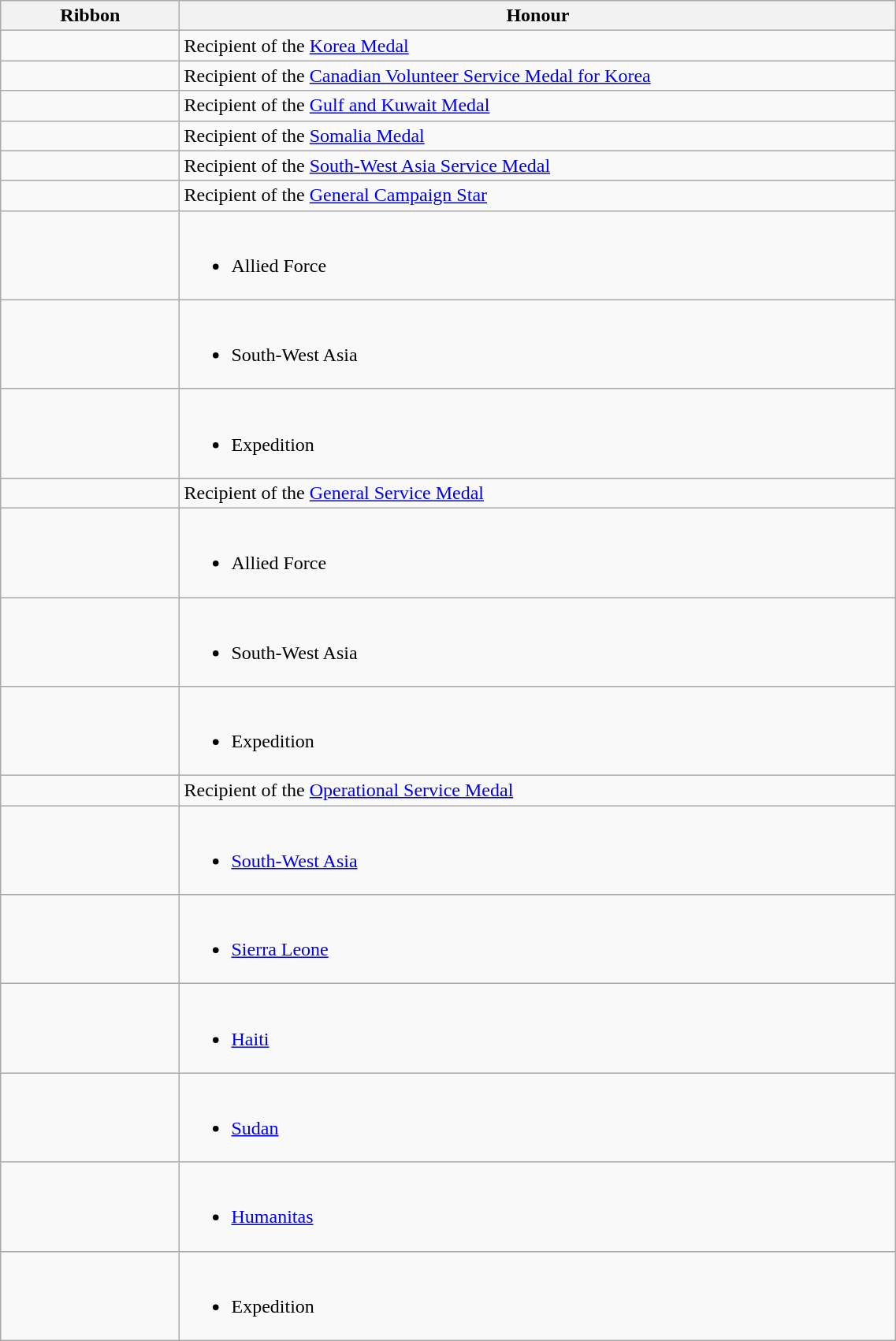<table class="wikitable" style="width:60%;">
<tr>
<th width="20%">Ribbon</th>
<th width="80%">Honour</th>
</tr>
<tr>
<td></td>
<td>Recipient of the <a href='#'>Korea Medal</a></td>
</tr>
<tr>
<td></td>
<td>Recipient of the <a href='#'>Canadian Volunteer Service Medal for Korea</a></td>
</tr>
<tr>
<td></td>
<td>Recipient of the <a href='#'>Gulf and Kuwait Medal</a></td>
</tr>
<tr>
<td></td>
<td>Recipient of the <a href='#'>Somalia Medal</a></td>
</tr>
<tr>
<td></td>
<td>Recipient of the <a href='#'>South-West Asia Service Medal</a></td>
</tr>
<tr>
<td></td>
<td>Recipient of the <a href='#'>General Campaign Star</a></td>
</tr>
<tr>
<td valign=top></td>
<td><br><ul><li>Allied Force</li></ul></td>
</tr>
<tr>
<td valign=top></td>
<td><br><ul><li>South-West Asia</li></ul></td>
</tr>
<tr>
<td valign=top></td>
<td><br><ul><li>Expedition</li></ul></td>
</tr>
<tr>
<td></td>
<td>Recipient of the <a href='#'>General Service Medal</a></td>
</tr>
<tr>
<td valign=top></td>
<td><br><ul><li>Allied Force</li></ul></td>
</tr>
<tr>
<td valign=top></td>
<td><br><ul><li>South-West Asia</li></ul></td>
</tr>
<tr>
<td valign=top></td>
<td><br><ul><li>Expedition</li></ul></td>
</tr>
<tr>
<td></td>
<td>Recipient of the <a href='#'>Operational Service Medal</a></td>
</tr>
<tr>
<td valign=top></td>
<td><br><ul><li><a href='#'>South-West Asia</a></li></ul></td>
</tr>
<tr>
<td valign=top></td>
<td><br><ul><li><a href='#'>Sierra Leone</a></li></ul></td>
</tr>
<tr>
<td valign=top></td>
<td><br><ul><li><a href='#'>Haiti</a></li></ul></td>
</tr>
<tr>
<td valign=top></td>
<td><br><ul><li><a href='#'>Sudan</a></li></ul></td>
</tr>
<tr>
<td valign=top></td>
<td><br><ul><li><a href='#'>Humanitas</a></li></ul></td>
</tr>
<tr>
<td valign=top></td>
<td><br><ul><li>Expedition</li></ul></td>
</tr>
</table>
